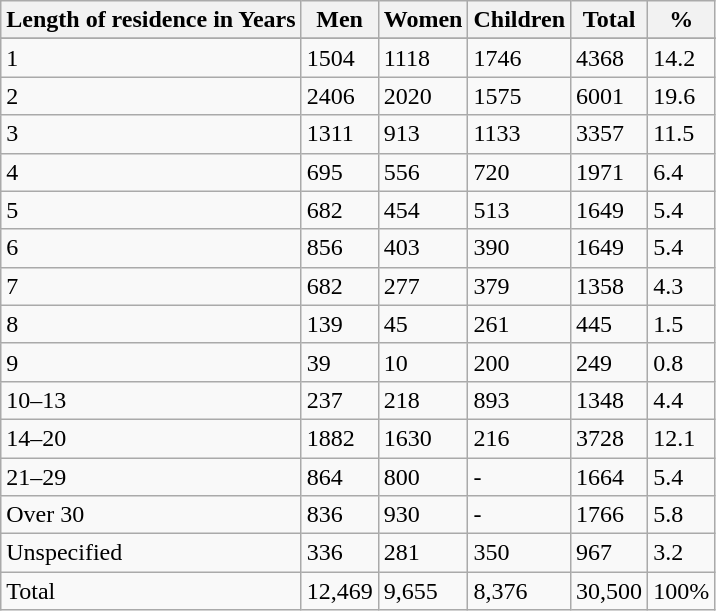<table class="wikitable">
<tr>
<th>Length of residence in Years</th>
<th>Men</th>
<th>Women</th>
<th>Children</th>
<th>Total</th>
<th>%</th>
</tr>
<tr>
</tr>
<tr Years ||  ||  || ||  || ->
<td>1</td>
<td>1504</td>
<td>1118</td>
<td>1746</td>
<td>4368</td>
<td>14.2</td>
</tr>
<tr>
<td>2</td>
<td>2406</td>
<td>2020</td>
<td>1575</td>
<td>6001</td>
<td>19.6</td>
</tr>
<tr>
<td>3</td>
<td>1311</td>
<td>913</td>
<td>1133</td>
<td>3357</td>
<td>11.5</td>
</tr>
<tr>
<td>4</td>
<td>695</td>
<td>556</td>
<td>720</td>
<td>1971</td>
<td>6.4</td>
</tr>
<tr>
<td>5</td>
<td>682</td>
<td>454</td>
<td>513</td>
<td>1649</td>
<td>5.4</td>
</tr>
<tr>
<td>6</td>
<td>856</td>
<td>403</td>
<td>390</td>
<td>1649</td>
<td>5.4</td>
</tr>
<tr>
<td>7</td>
<td>682</td>
<td>277</td>
<td>379</td>
<td>1358</td>
<td>4.3</td>
</tr>
<tr>
<td>8</td>
<td>139</td>
<td>45</td>
<td>261</td>
<td>445</td>
<td>1.5</td>
</tr>
<tr>
<td>9</td>
<td>39</td>
<td>10</td>
<td>200</td>
<td>249</td>
<td>0.8</td>
</tr>
<tr>
<td>10–13</td>
<td>237</td>
<td>218</td>
<td>893</td>
<td>1348</td>
<td>4.4</td>
</tr>
<tr>
<td>14–20</td>
<td>1882</td>
<td>1630</td>
<td>216</td>
<td>3728</td>
<td>12.1</td>
</tr>
<tr>
<td>21–29</td>
<td>864</td>
<td>800</td>
<td>-</td>
<td>1664</td>
<td>5.4</td>
</tr>
<tr>
<td>Over 30</td>
<td>836</td>
<td>930</td>
<td>-</td>
<td>1766</td>
<td>5.8</td>
</tr>
<tr>
<td>Unspecified</td>
<td>336</td>
<td>281</td>
<td>350</td>
<td>967</td>
<td>3.2</td>
</tr>
<tr>
<td>Total</td>
<td>12,469</td>
<td>9,655</td>
<td>8,376</td>
<td>30,500</td>
<td>100%</td>
</tr>
</table>
